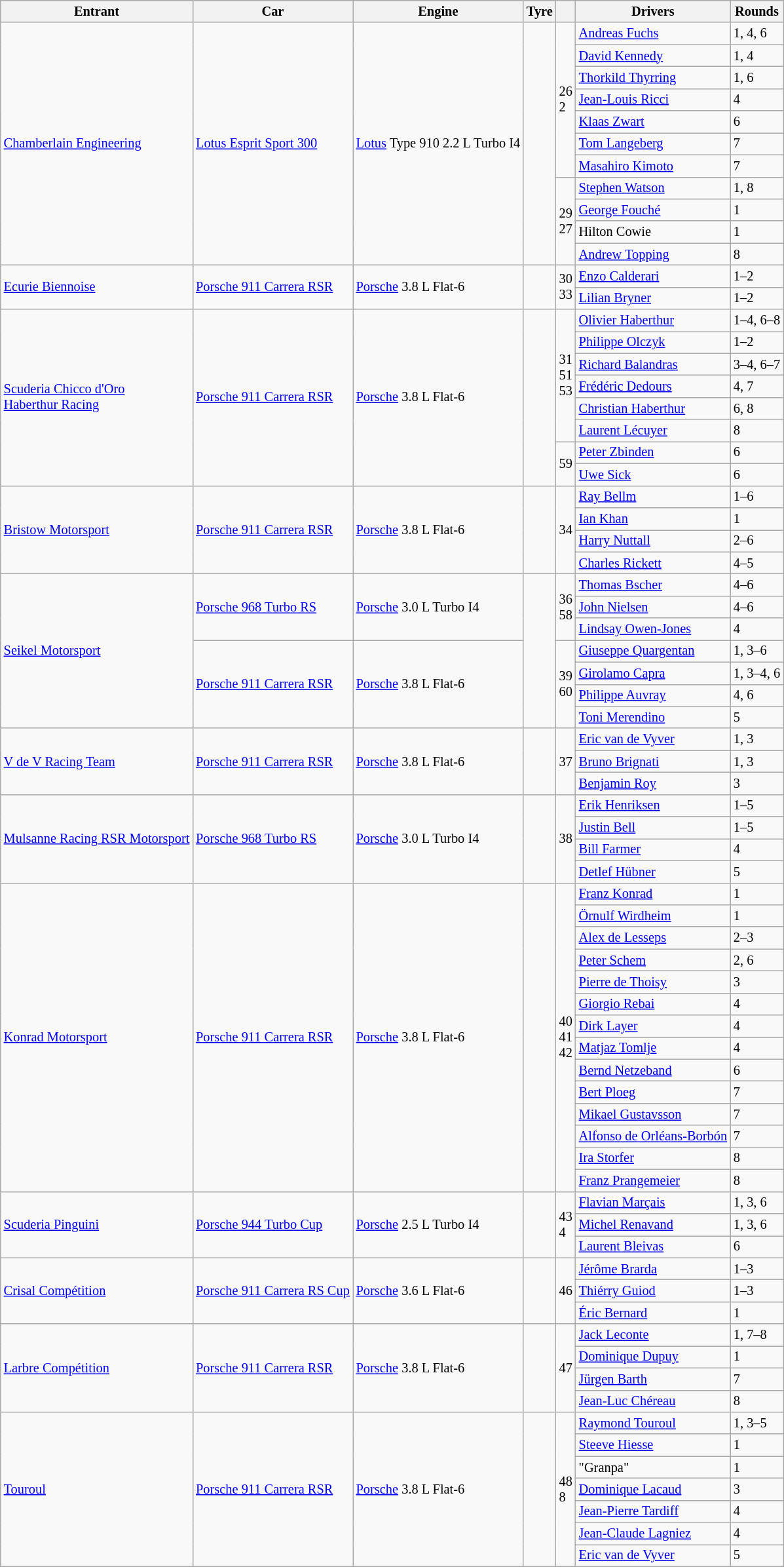<table class="wikitable" style="font-size: 85%">
<tr>
<th>Entrant</th>
<th>Car</th>
<th>Engine</th>
<th>Tyre</th>
<th></th>
<th>Drivers</th>
<th>Rounds</th>
</tr>
<tr>
<td rowspan=11> <a href='#'>Chamberlain Engineering</a></td>
<td rowspan=11><a href='#'>Lotus Esprit Sport 300</a></td>
<td rowspan=11><a href='#'>Lotus</a> Type 910 2.2 L Turbo I4</td>
<td rowspan=11></td>
<td rowspan=7>26<br>2</td>
<td> <a href='#'>Andreas Fuchs</a></td>
<td>1, 4, 6</td>
</tr>
<tr>
<td> <a href='#'>David Kennedy</a></td>
<td>1, 4</td>
</tr>
<tr>
<td> <a href='#'>Thorkild Thyrring</a></td>
<td>1, 6</td>
</tr>
<tr>
<td> <a href='#'>Jean-Louis Ricci</a></td>
<td>4</td>
</tr>
<tr>
<td> <a href='#'>Klaas Zwart</a></td>
<td>6</td>
</tr>
<tr>
<td> <a href='#'>Tom Langeberg</a></td>
<td>7</td>
</tr>
<tr>
<td> <a href='#'>Masahiro Kimoto</a></td>
<td>7</td>
</tr>
<tr>
<td rowspan=4>29<br>27</td>
<td> <a href='#'>Stephen Watson</a></td>
<td>1, 8</td>
</tr>
<tr>
<td> <a href='#'>George Fouché</a></td>
<td>1</td>
</tr>
<tr>
<td> Hilton Cowie</td>
<td>1</td>
</tr>
<tr>
<td> <a href='#'>Andrew Topping</a></td>
<td>8</td>
</tr>
<tr>
<td rowspan=2> <a href='#'>Ecurie Biennoise</a></td>
<td rowspan=2><a href='#'>Porsche 911 Carrera RSR</a></td>
<td rowspan=2><a href='#'>Porsche</a> 3.8 L Flat-6</td>
<td rowspan=2></td>
<td rowspan=2>30<br>33</td>
<td> <a href='#'>Enzo Calderari</a></td>
<td>1–2</td>
</tr>
<tr>
<td> <a href='#'>Lilian Bryner</a></td>
<td>1–2</td>
</tr>
<tr>
<td rowspan=8> <a href='#'>Scuderia Chicco d'Oro</a><br> <a href='#'>Haberthur Racing</a></td>
<td rowspan=8><a href='#'>Porsche 911 Carrera RSR</a></td>
<td rowspan=8><a href='#'>Porsche</a> 3.8 L Flat-6</td>
<td rowspan=8></td>
<td rowspan=6>31<br>51<br>53</td>
<td> <a href='#'>Olivier Haberthur</a></td>
<td>1–4, 6–8</td>
</tr>
<tr>
<td> <a href='#'>Philippe Olczyk</a></td>
<td>1–2</td>
</tr>
<tr>
<td> <a href='#'>Richard Balandras</a></td>
<td>3–4, 6–7</td>
</tr>
<tr>
<td> <a href='#'>Frédéric Dedours</a></td>
<td>4, 7</td>
</tr>
<tr>
<td> <a href='#'>Christian Haberthur</a></td>
<td>6, 8</td>
</tr>
<tr>
<td> <a href='#'>Laurent Lécuyer</a></td>
<td>8</td>
</tr>
<tr>
<td rowspan=2>59</td>
<td> <a href='#'>Peter Zbinden</a></td>
<td>6</td>
</tr>
<tr>
<td> <a href='#'>Uwe Sick</a></td>
<td>6</td>
</tr>
<tr>
<td rowspan=4> <a href='#'>Bristow Motorsport</a></td>
<td rowspan=4><a href='#'>Porsche 911 Carrera RSR</a></td>
<td rowspan=4><a href='#'>Porsche</a> 3.8 L Flat-6</td>
<td rowspan=4></td>
<td rowspan=4>34</td>
<td> <a href='#'>Ray Bellm</a></td>
<td>1–6</td>
</tr>
<tr>
<td> <a href='#'>Ian Khan</a></td>
<td>1</td>
</tr>
<tr>
<td> <a href='#'>Harry Nuttall</a></td>
<td>2–6</td>
</tr>
<tr>
<td> <a href='#'>Charles Rickett</a></td>
<td>4–5</td>
</tr>
<tr>
<td rowspan=7> <a href='#'>Seikel Motorsport</a></td>
<td rowspan=3><a href='#'>Porsche 968 Turbo RS</a></td>
<td rowspan=3><a href='#'>Porsche</a> 3.0 L Turbo I4</td>
<td rowspan=7></td>
<td rowspan=3>36<br>58</td>
<td> <a href='#'>Thomas Bscher</a></td>
<td>4–6</td>
</tr>
<tr>
<td> <a href='#'>John Nielsen</a></td>
<td>4–6</td>
</tr>
<tr>
<td> <a href='#'>Lindsay Owen-Jones</a></td>
<td>4</td>
</tr>
<tr>
<td rowspan=4><a href='#'>Porsche 911 Carrera RSR</a></td>
<td rowspan=4><a href='#'>Porsche</a> 3.8 L Flat-6</td>
<td rowspan=4>39<br>60</td>
<td> <a href='#'>Giuseppe Quargentan</a></td>
<td>1, 3–6</td>
</tr>
<tr>
<td> <a href='#'>Girolamo Capra</a></td>
<td>1, 3–4, 6</td>
</tr>
<tr>
<td> <a href='#'>Philippe Auvray</a></td>
<td>4, 6</td>
</tr>
<tr>
<td> <a href='#'>Toni Merendino</a></td>
<td>5</td>
</tr>
<tr>
<td rowspan=3> <a href='#'>V de V Racing Team</a></td>
<td rowspan=3><a href='#'>Porsche 911 Carrera RSR</a></td>
<td rowspan=3><a href='#'>Porsche</a> 3.8 L Flat-6</td>
<td rowspan=3></td>
<td rowspan=3>37</td>
<td> <a href='#'>Eric van de Vyver</a></td>
<td>1, 3</td>
</tr>
<tr>
<td> <a href='#'>Bruno Brignati</a></td>
<td>1, 3</td>
</tr>
<tr>
<td> <a href='#'>Benjamin Roy</a></td>
<td>3</td>
</tr>
<tr>
<td rowspan=4> <a href='#'>Mulsanne Racing RSR Motorsport</a></td>
<td rowspan=4><a href='#'>Porsche 968 Turbo RS</a></td>
<td rowspan=4><a href='#'>Porsche</a> 3.0 L Turbo I4</td>
<td rowspan=4></td>
<td rowspan=4>38</td>
<td> <a href='#'>Erik Henriksen</a></td>
<td>1–5</td>
</tr>
<tr>
<td> <a href='#'>Justin Bell</a></td>
<td>1–5</td>
</tr>
<tr>
<td> <a href='#'>Bill Farmer</a></td>
<td>4</td>
</tr>
<tr>
<td> <a href='#'>Detlef Hübner</a></td>
<td>5</td>
</tr>
<tr>
<td rowspan=14> <a href='#'>Konrad Motorsport</a></td>
<td rowspan=14><a href='#'>Porsche 911 Carrera RSR</a></td>
<td rowspan=14><a href='#'>Porsche</a> 3.8 L Flat-6</td>
<td rowspan=14></td>
<td rowspan=14>40<br>41<br>42</td>
<td> <a href='#'>Franz Konrad</a></td>
<td>1</td>
</tr>
<tr>
<td> <a href='#'>Örnulf Wirdheim</a></td>
<td>1</td>
</tr>
<tr>
<td> <a href='#'>Alex de Lesseps</a></td>
<td>2–3</td>
</tr>
<tr>
<td> <a href='#'>Peter Schem</a></td>
<td>2, 6</td>
</tr>
<tr>
<td> <a href='#'>Pierre de Thoisy</a></td>
<td>3</td>
</tr>
<tr>
<td> <a href='#'>Giorgio Rebai</a></td>
<td>4</td>
</tr>
<tr>
<td> <a href='#'>Dirk Layer</a></td>
<td>4</td>
</tr>
<tr>
<td> <a href='#'>Matjaz Tomlje</a></td>
<td>4</td>
</tr>
<tr>
<td> <a href='#'>Bernd Netzeband</a></td>
<td>6</td>
</tr>
<tr>
<td> <a href='#'>Bert Ploeg</a></td>
<td>7</td>
</tr>
<tr>
<td> <a href='#'>Mikael Gustavsson</a></td>
<td>7</td>
</tr>
<tr>
<td> <a href='#'>Alfonso de Orléans-Borbón</a></td>
<td>7</td>
</tr>
<tr>
<td> <a href='#'>Ira Storfer</a></td>
<td>8</td>
</tr>
<tr>
<td> <a href='#'>Franz Prangemeier</a></td>
<td>8</td>
</tr>
<tr>
<td rowspan=3> <a href='#'>Scuderia Pinguini</a></td>
<td rowspan=3><a href='#'>Porsche 944 Turbo Cup</a></td>
<td rowspan=3><a href='#'>Porsche</a> 2.5 L Turbo I4</td>
<td rowspan=3></td>
<td rowspan=3>43<br>4</td>
<td> <a href='#'>Flavian Marçais</a></td>
<td>1, 3, 6</td>
</tr>
<tr>
<td> <a href='#'>Michel Renavand</a></td>
<td>1, 3, 6</td>
</tr>
<tr>
<td> <a href='#'>Laurent Bleivas</a></td>
<td>6</td>
</tr>
<tr>
<td rowspan=3> <a href='#'>Crisal Compétition</a></td>
<td rowspan=3><a href='#'>Porsche 911 Carrera RS Cup</a></td>
<td rowspan=3><a href='#'>Porsche</a> 3.6 L Flat-6</td>
<td rowspan=3></td>
<td rowspan=3>46</td>
<td> <a href='#'>Jérôme Brarda</a></td>
<td>1–3</td>
</tr>
<tr>
<td> <a href='#'>Thiérry Guiod</a></td>
<td>1–3</td>
</tr>
<tr>
<td> <a href='#'>Éric Bernard</a></td>
<td>1</td>
</tr>
<tr>
<td rowspan=4> <a href='#'>Larbre Compétition</a></td>
<td rowspan=4><a href='#'>Porsche 911 Carrera RSR</a></td>
<td rowspan=4><a href='#'>Porsche</a> 3.8 L Flat-6</td>
<td rowspan=4></td>
<td rowspan=4>47</td>
<td> <a href='#'>Jack Leconte</a></td>
<td>1, 7–8</td>
</tr>
<tr>
<td> <a href='#'>Dominique Dupuy</a></td>
<td>1</td>
</tr>
<tr>
<td> <a href='#'>Jürgen Barth</a></td>
<td>7</td>
</tr>
<tr>
<td> <a href='#'>Jean-Luc Chéreau</a></td>
<td>8</td>
</tr>
<tr>
<td rowspan=7> <a href='#'>Touroul</a></td>
<td rowspan=7><a href='#'>Porsche 911 Carrera RSR</a></td>
<td rowspan=7><a href='#'>Porsche</a> 3.8 L Flat-6</td>
<td rowspan=7></td>
<td rowspan=7>48<br>8</td>
<td> <a href='#'>Raymond Touroul</a></td>
<td>1, 3–5</td>
</tr>
<tr>
<td> <a href='#'>Steeve Hiesse</a></td>
<td>1</td>
</tr>
<tr>
<td> "Granpa"</td>
<td>1</td>
</tr>
<tr>
<td> <a href='#'>Dominique Lacaud</a></td>
<td>3</td>
</tr>
<tr>
<td> <a href='#'>Jean-Pierre Tardiff</a></td>
<td>4</td>
</tr>
<tr>
<td> <a href='#'>Jean-Claude Lagniez</a></td>
<td>4</td>
</tr>
<tr>
<td> <a href='#'>Eric van de Vyver</a></td>
<td>5</td>
</tr>
<tr>
</tr>
</table>
